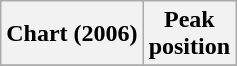<table class="wikitable plainrowheaders" style="text-align:center;">
<tr>
<th>Chart (2006)</th>
<th>Peak<br>position</th>
</tr>
<tr>
</tr>
</table>
